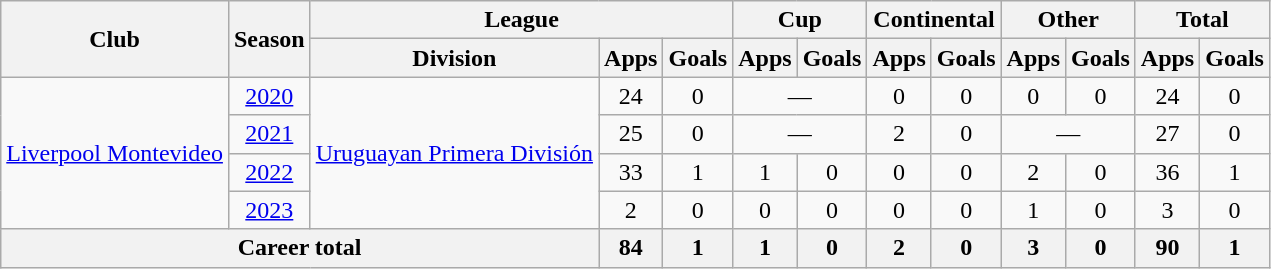<table class="wikitable" style="text-align: center">
<tr>
<th rowspan="2">Club</th>
<th rowspan="2">Season</th>
<th colspan="3">League</th>
<th colspan="2">Cup</th>
<th colspan="2">Continental</th>
<th colspan="2">Other</th>
<th colspan="2">Total</th>
</tr>
<tr>
<th>Division</th>
<th>Apps</th>
<th>Goals</th>
<th>Apps</th>
<th>Goals</th>
<th>Apps</th>
<th>Goals</th>
<th>Apps</th>
<th>Goals</th>
<th>Apps</th>
<th>Goals</th>
</tr>
<tr>
<td rowspan="4"><a href='#'>Liverpool Montevideo</a></td>
<td><a href='#'>2020</a></td>
<td rowspan="4"><a href='#'>Uruguayan Primera División</a></td>
<td>24</td>
<td>0</td>
<td colspan="2">—</td>
<td>0</td>
<td>0</td>
<td>0</td>
<td>0</td>
<td>24</td>
<td>0</td>
</tr>
<tr>
<td><a href='#'>2021</a></td>
<td>25</td>
<td>0</td>
<td colspan="2">—</td>
<td>2</td>
<td>0</td>
<td colspan="2">—</td>
<td>27</td>
<td>0</td>
</tr>
<tr>
<td><a href='#'>2022</a></td>
<td>33</td>
<td>1</td>
<td>1</td>
<td>0</td>
<td>0</td>
<td>0</td>
<td>2</td>
<td>0</td>
<td>36</td>
<td>1</td>
</tr>
<tr>
<td><a href='#'>2023</a></td>
<td>2</td>
<td>0</td>
<td>0</td>
<td>0</td>
<td>0</td>
<td>0</td>
<td>1</td>
<td>0</td>
<td>3</td>
<td>0</td>
</tr>
<tr>
<th colspan="3">Career total</th>
<th>84</th>
<th>1</th>
<th>1</th>
<th>0</th>
<th>2</th>
<th>0</th>
<th>3</th>
<th>0</th>
<th>90</th>
<th>1</th>
</tr>
</table>
